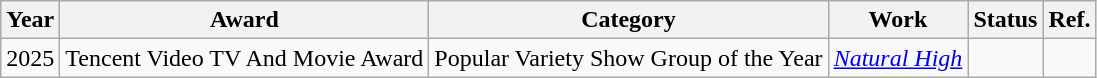<table class="wikitable">
<tr>
<th>Year</th>
<th>Award</th>
<th>Category</th>
<th>Work</th>
<th>Status</th>
<th>Ref.</th>
</tr>
<tr>
<td>2025</td>
<td>Tencent Video TV And Movie Award</td>
<td>Popular Variety Show Group of the Year</td>
<td><em><a href='#'>Natural High</a><br></em></td>
<td></td>
<td></td>
</tr>
</table>
